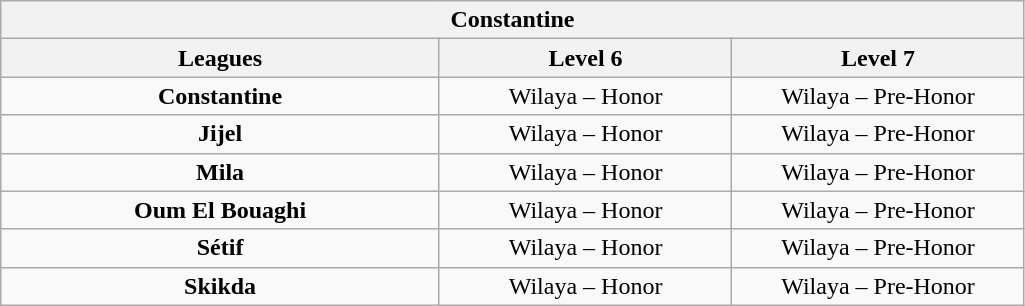<table class="wikitable" style="text-align: center;">
<tr>
<th colspan=3>Constantine</th>
</tr>
<tr>
<th width="30%">Leagues</th>
<th width="20%">Level 6</th>
<th width="20%">Level 7</th>
</tr>
<tr>
<td><strong>Constantine</strong></td>
<td>Wilaya – Honor</td>
<td>Wilaya – Pre-Honor</td>
</tr>
<tr>
<td><strong>Jijel</strong></td>
<td>Wilaya – Honor</td>
<td>Wilaya – Pre-Honor</td>
</tr>
<tr>
<td><strong>Mila</strong></td>
<td>Wilaya – Honor</td>
<td>Wilaya – Pre-Honor</td>
</tr>
<tr>
<td><strong>Oum El Bouaghi</strong></td>
<td>Wilaya – Honor</td>
<td>Wilaya – Pre-Honor</td>
</tr>
<tr>
<td><strong>Sétif</strong></td>
<td>Wilaya – Honor</td>
<td>Wilaya – Pre-Honor</td>
</tr>
<tr>
<td><strong>Skikda</strong></td>
<td>Wilaya – Honor</td>
<td>Wilaya – Pre-Honor</td>
</tr>
</table>
